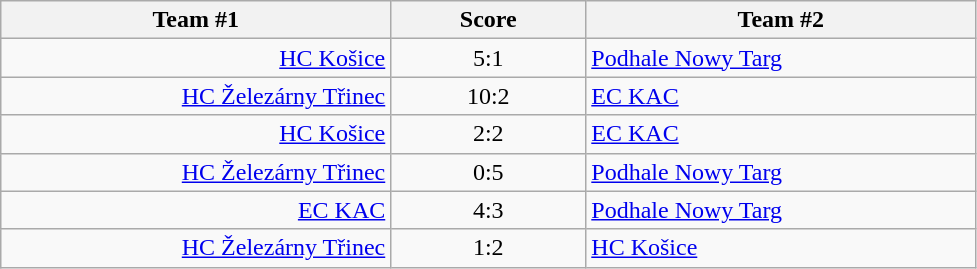<table class="wikitable" style="text-align: center;">
<tr>
<th width=22%>Team #1</th>
<th width=11%>Score</th>
<th width=22%>Team #2</th>
</tr>
<tr>
<td style="text-align: right;"><a href='#'>HC Košice</a> </td>
<td>5:1</td>
<td style="text-align: left;"> <a href='#'>Podhale Nowy Targ</a></td>
</tr>
<tr>
<td style="text-align: right;"><a href='#'>HC Železárny Třinec</a> </td>
<td>10:2</td>
<td style="text-align: left;"> <a href='#'>EC KAC</a></td>
</tr>
<tr>
<td style="text-align: right;"><a href='#'>HC Košice</a> </td>
<td>2:2</td>
<td style="text-align: left;"> <a href='#'>EC KAC</a></td>
</tr>
<tr>
<td style="text-align: right;"><a href='#'>HC Železárny Třinec</a> </td>
<td>0:5</td>
<td style="text-align: left;"> <a href='#'>Podhale Nowy Targ</a></td>
</tr>
<tr>
<td style="text-align: right;"><a href='#'>EC KAC</a> </td>
<td>4:3</td>
<td style="text-align: left;"> <a href='#'>Podhale Nowy Targ</a></td>
</tr>
<tr>
<td style="text-align: right;"><a href='#'>HC Železárny Třinec</a> </td>
<td>1:2</td>
<td style="text-align: left;"> <a href='#'>HC Košice</a></td>
</tr>
</table>
